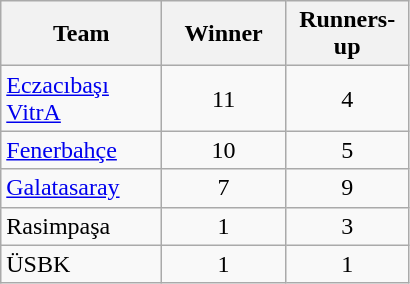<table class="wikitable">
<tr>
<th width=100>Team</th>
<th width=75>Winner</th>
<th width=75>Runners-up</th>
</tr>
<tr style="text-align: center;">
<td align=left><a href='#'>Eczacıbaşı VitrA</a></td>
<td>11</td>
<td>4</td>
</tr>
<tr style="text-align: center;">
<td align=left><a href='#'>Fenerbahçe</a></td>
<td>10</td>
<td>5</td>
</tr>
<tr style="text-align: center;">
<td align=left><a href='#'>Galatasaray</a></td>
<td>7</td>
<td>9</td>
</tr>
<tr style="text-align: center;">
<td align=left>Rasimpaşa</td>
<td>1</td>
<td>3</td>
</tr>
<tr style="text-align: center;">
<td align=left>ÜSBK</td>
<td>1</td>
<td>1</td>
</tr>
</table>
